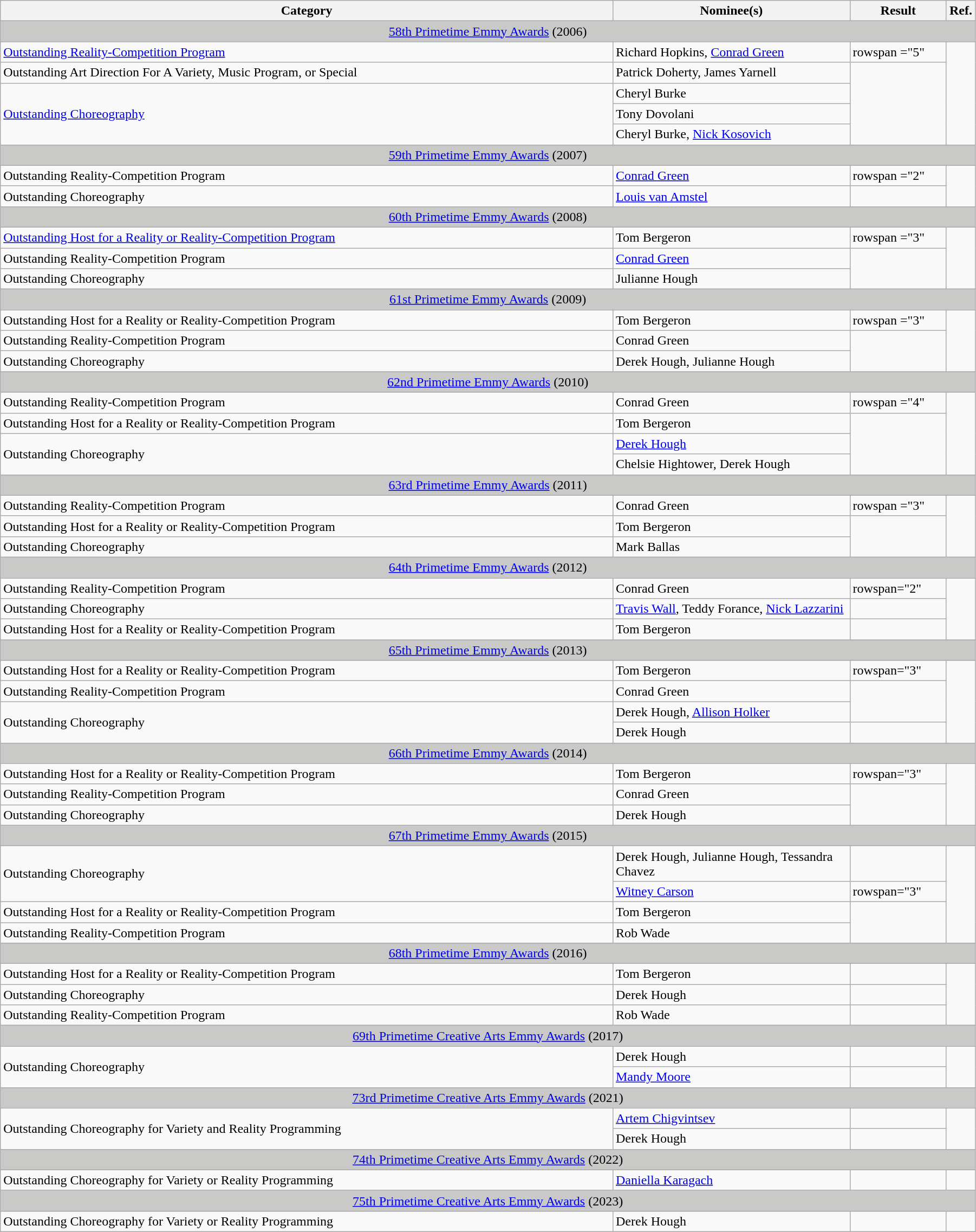<table class="wikitable" style="width:95%;">
<tr>
<th width=65%>Category</th>
<th width=25%>Nominee(s)</th>
<th width=10%>Result</th>
<th>Ref.</th>
</tr>
<tr>
<td colspan="4" align="center" style="background:#c9cac8;"><a href='#'>58th Primetime Emmy Awards</a> (2006)</td>
</tr>
<tr>
<td><a href='#'>Outstanding Reality-Competition Program</a></td>
<td>Richard Hopkins, <a href='#'>Conrad Green</a></td>
<td>rowspan ="5" </td>
<td rowspan="5"><br>
</td>
</tr>
<tr>
<td>Outstanding Art Direction For A Variety, Music Program, or Special</td>
<td>Patrick Doherty, James Yarnell</td>
</tr>
<tr>
<td rowspan="3"><a href='#'>Outstanding Choreography</a></td>
<td>Cheryl Burke</td>
</tr>
<tr>
<td>Tony Dovolani</td>
</tr>
<tr>
<td>Cheryl Burke, <a href='#'>Nick Kosovich</a></td>
</tr>
<tr>
<td colspan="4" align="center" style="background:#c9cac8;"><a href='#'>59th Primetime Emmy Awards</a> (2007)</td>
</tr>
<tr>
<td>Outstanding Reality-Competition Program</td>
<td><a href='#'>Conrad Green</a></td>
<td>rowspan ="2" </td>
<td rowspan="2"><br></td>
</tr>
<tr>
<td>Outstanding Choreography</td>
<td><a href='#'>Louis van Amstel</a></td>
</tr>
<tr>
<td colspan="4" align="center" style="background:#c9cac8;"><a href='#'>60th Primetime Emmy Awards</a> (2008)</td>
</tr>
<tr>
<td><a href='#'>Outstanding Host for a Reality or Reality-Competition Program</a></td>
<td>Tom Bergeron</td>
<td>rowspan ="3" </td>
<td rowspan="3"><br>
</td>
</tr>
<tr>
<td>Outstanding Reality-Competition Program</td>
<td><a href='#'>Conrad Green</a></td>
</tr>
<tr>
<td>Outstanding Choreography</td>
<td>Julianne Hough</td>
</tr>
<tr>
<td colspan="4" align="center" style="background:#c9cac8;"><a href='#'>61st Primetime Emmy Awards</a> (2009)</td>
</tr>
<tr>
<td>Outstanding Host for a Reality or Reality-Competition Program</td>
<td>Tom Bergeron</td>
<td>rowspan ="3" </td>
<td rowspan="3"><br>
</td>
</tr>
<tr>
<td>Outstanding Reality-Competition Program</td>
<td>Conrad Green</td>
</tr>
<tr>
<td>Outstanding Choreography</td>
<td>Derek Hough, Julianne Hough</td>
</tr>
<tr>
<td colspan="4" align="center" style="background:#c9cac8;"><a href='#'>62nd Primetime Emmy Awards</a> (2010)</td>
</tr>
<tr>
<td>Outstanding Reality-Competition Program</td>
<td>Conrad Green</td>
<td>rowspan ="4" </td>
<td rowspan="4"><br>
</td>
</tr>
<tr>
<td>Outstanding Host for a Reality or Reality-Competition Program</td>
<td>Tom Bergeron</td>
</tr>
<tr>
<td rowspan ="2">Outstanding Choreography</td>
<td><a href='#'>Derek Hough</a></td>
</tr>
<tr>
<td>Chelsie Hightower, Derek Hough</td>
</tr>
<tr>
<td colspan="4" align="center" style="background:#c9cac8;"><a href='#'>63rd Primetime Emmy Awards</a> (2011)</td>
</tr>
<tr>
<td>Outstanding Reality-Competition Program</td>
<td>Conrad Green</td>
<td>rowspan ="3" </td>
<td rowspan="3"><br>
</td>
</tr>
<tr>
<td>Outstanding Host for a Reality or Reality-Competition Program</td>
<td>Tom Bergeron</td>
</tr>
<tr>
<td>Outstanding Choreography</td>
<td>Mark Ballas</td>
</tr>
<tr>
<td colspan="4" align="center" style="background:#c9cac8;"><a href='#'>64th Primetime Emmy Awards</a> (2012)</td>
</tr>
<tr>
<td>Outstanding Reality-Competition Program</td>
<td>Conrad Green</td>
<td>rowspan="2" </td>
<td rowspan="3"><br><br></td>
</tr>
<tr>
<td>Outstanding Choreography</td>
<td><a href='#'>Travis Wall</a>, Teddy Forance, <a href='#'>Nick Lazzarini</a></td>
</tr>
<tr>
<td>Outstanding Host for a Reality or Reality-Competition Program</td>
<td>Tom Bergeron</td>
<td></td>
</tr>
<tr>
<td colspan="4" align="center" style="background:#c9cac8;"><a href='#'>65th Primetime Emmy Awards</a> (2013)</td>
</tr>
<tr>
<td>Outstanding Host for a Reality or Reality-Competition Program</td>
<td>Tom Bergeron</td>
<td>rowspan="3" </td>
<td rowspan="4"><br><br></td>
</tr>
<tr>
<td>Outstanding Reality-Competition Program</td>
<td>Conrad Green</td>
</tr>
<tr>
<td rowspan ="2">Outstanding Choreography</td>
<td>Derek Hough, <a href='#'>Allison Holker</a></td>
</tr>
<tr>
<td>Derek Hough</td>
<td></td>
</tr>
<tr>
<td colspan="4" align="center" style="background:#c9cac8;"><a href='#'>66th Primetime Emmy Awards</a> (2014)</td>
</tr>
<tr>
<td>Outstanding Host for a Reality or Reality-Competition Program</td>
<td>Tom Bergeron</td>
<td>rowspan="3" </td>
<td rowspan="3"><br><br></td>
</tr>
<tr>
<td>Outstanding Reality-Competition Program</td>
<td>Conrad Green</td>
</tr>
<tr>
<td>Outstanding Choreography</td>
<td>Derek Hough</td>
</tr>
<tr>
<td colspan="4" align="center" style="background:#c9cac8;"><a href='#'>67th Primetime Emmy Awards</a> (2015)</td>
</tr>
<tr>
<td rowspan="2">Outstanding Choreography</td>
<td>Derek Hough, Julianne Hough, Tessandra Chavez</td>
<td></td>
<td rowspan="4"><br><br></td>
</tr>
<tr>
<td><a href='#'>Witney Carson</a></td>
<td>rowspan="3" </td>
</tr>
<tr>
<td>Outstanding Host for a Reality or Reality-Competition Program</td>
<td>Tom Bergeron</td>
</tr>
<tr>
<td>Outstanding Reality-Competition Program</td>
<td>Rob Wade</td>
</tr>
<tr>
<td colspan="4" align="center" style="background:#c9cac8;"><a href='#'>68th Primetime Emmy Awards</a> (2016)</td>
</tr>
<tr>
<td>Outstanding Host for a Reality or Reality-Competition Program</td>
<td>Tom Bergeron</td>
<td></td>
<td rowspan="3"><br><br></td>
</tr>
<tr>
<td>Outstanding Choreography</td>
<td>Derek Hough</td>
<td></td>
</tr>
<tr>
<td>Outstanding Reality-Competition Program</td>
<td>Rob Wade</td>
<td></td>
</tr>
<tr>
<td colspan="4" align="center" style="background:#c9cac8;"><a href='#'>69th Primetime Creative Arts Emmy Awards</a> (2017)</td>
</tr>
<tr>
<td rowspan="2">Outstanding Choreography</td>
<td>Derek Hough</td>
<td></td>
<td rowspan="2"></td>
</tr>
<tr>
<td><a href='#'>Mandy Moore</a></td>
<td></td>
</tr>
<tr>
<td colspan="4" align="center" style="background:#c9cac8;"><a href='#'>73rd Primetime Creative Arts Emmy Awards</a> (2021)</td>
</tr>
<tr>
<td rowspan="2">Outstanding Choreography for Variety and Reality Programming</td>
<td><a href='#'>Artem Chigvintsev</a></td>
<td></td>
<td rowspan="2"></td>
</tr>
<tr>
<td>Derek Hough</td>
<td></td>
</tr>
<tr>
<td colspan="4" align="center" style="background:#c9cac8;"><a href='#'>74th Primetime Creative Arts Emmy Awards</a> (2022)</td>
</tr>
<tr>
<td>Outstanding Choreography for Variety or Reality Programming</td>
<td><a href='#'>Daniella Karagach</a></td>
<td></td>
<td></td>
</tr>
<tr>
<td colspan="4" align="center" style="background:#c9cac8;"><a href='#'>75th Primetime Creative Arts Emmy Awards</a> (2023)</td>
</tr>
<tr>
<td>Outstanding Choreography for Variety or Reality Programming</td>
<td>Derek Hough</td>
<td></td>
<td></td>
</tr>
</table>
